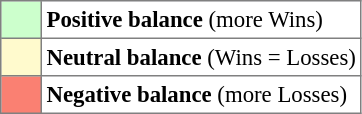<table bgcolor="#f7f8ff" cellpadding="3" cellspacing="0" border="1" style="font-size: 95%; border: gray solid 1px; border-collapse: collapse;text-align:center;">
<tr>
<td style="background:#ccffcc;"  width="20"></td>
<td bgcolor="#ffffff" align="left"><strong>Positive balance</strong> (more Wins)</td>
</tr>
<tr>
<td style="background: LemonChiffon;" width="20"></td>
<td bgcolor="#ffffff" align="left"><strong>Neutral balance</strong> (Wins = Losses)</td>
</tr>
<tr>
<td style="background: Salmon;" width="20"></td>
<td bgcolor="#ffffff" align="left"><strong>Negative balance</strong> (more Losses)</td>
</tr>
</table>
